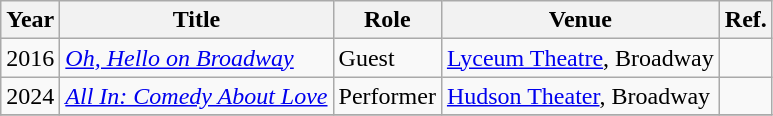<table class=wikitable>
<tr>
<th>Year</th>
<th>Title</th>
<th>Role</th>
<th>Venue</th>
<th>Ref.</th>
</tr>
<tr>
<td>2016</td>
<td><em><a href='#'>Oh, Hello on Broadway</a></em></td>
<td>Guest</td>
<td><a href='#'>Lyceum Theatre</a>, Broadway</td>
<td></td>
</tr>
<tr>
<td>2024</td>
<td><em><a href='#'>All In: Comedy About Love</a></em></td>
<td>Performer</td>
<td><a href='#'>Hudson Theater</a>, Broadway</td>
<td></td>
</tr>
<tr>
</tr>
</table>
